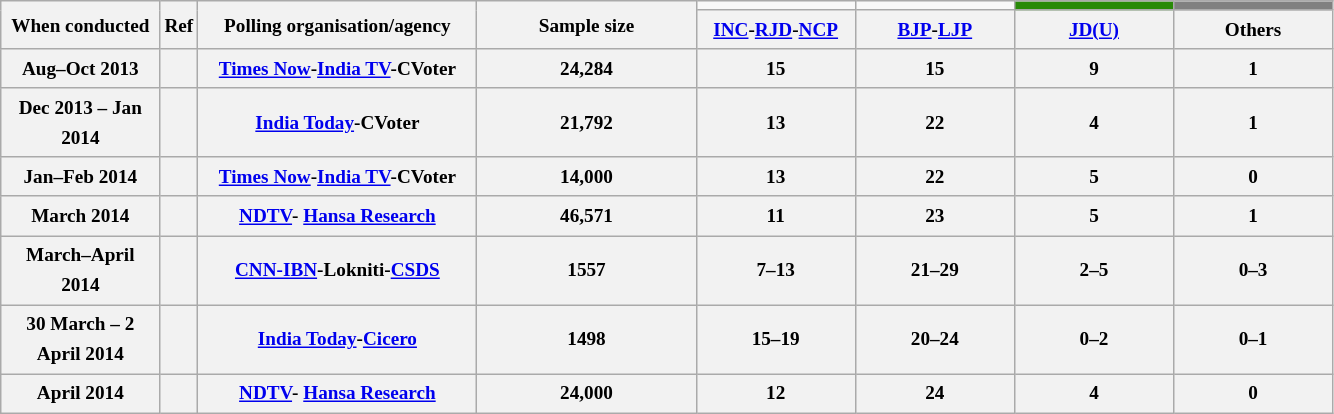<table class="wikitable" style="text-align:center;font-size:80%;line-height:20px;">
<tr>
<th class="wikitable" rowspan="2" width="100px">When conducted</th>
<th class="wikitable" rowspan="2" width="10px">Ref</th>
<th class="wikitable" rowspan="2" width="180px">Polling organisation/agency</th>
<th class="wikitable" rowspan="2" width="140px">Sample size</th>
<td bgcolor=></td>
<td bgcolor=></td>
<td style="background:#298A08;"></td>
<td style="background:grey;"></td>
</tr>
<tr>
<th class="wikitable" width="100px"><a href='#'>INC</a>-<a href='#'>RJD</a>-<a href='#'>NCP</a></th>
<th class="wikitable" width="100px"><a href='#'>BJP</a>-<a href='#'>LJP</a></th>
<th class="wikitable" width="100px"><a href='#'>JD(U)</a></th>
<th class="wikitable" width="100px">Others</th>
</tr>
<tr class="hintergrundfarbe2" style="text-align:center">
<th>Aug–Oct 2013</th>
<th></th>
<th><a href='#'>Times Now</a>-<a href='#'>India TV</a>-CVoter</th>
<th>24,284</th>
<th>15</th>
<th>15</th>
<th>9</th>
<th>1</th>
</tr>
<tr class="hintergrundfarbe2" style="text-align:center">
<th>Dec 2013 – Jan 2014</th>
<th></th>
<th><a href='#'>India Today</a>-CVoter</th>
<th>21,792</th>
<th>13</th>
<th>22</th>
<th>4</th>
<th>1</th>
</tr>
<tr class="hintergrundfarbe2" style="text-align:center">
<th>Jan–Feb 2014</th>
<th></th>
<th><a href='#'>Times Now</a>-<a href='#'>India TV</a>-CVoter</th>
<th>14,000</th>
<th>13</th>
<th>22</th>
<th>5</th>
<th>0</th>
</tr>
<tr class="hintergrundfarbe2" style="text-align:center">
<th>March 2014</th>
<th></th>
<th><a href='#'>NDTV</a>- <a href='#'>Hansa Research</a></th>
<th>46,571</th>
<th>11</th>
<th>23</th>
<th>5</th>
<th>1</th>
</tr>
<tr class="hintergrundfarbe2" style="text-align:center">
<th>March–April 2014</th>
<th></th>
<th><a href='#'>CNN-IBN</a>-Lokniti-<a href='#'>CSDS</a></th>
<th>1557</th>
<th>7–13</th>
<th>21–29</th>
<th>2–5</th>
<th>0–3</th>
</tr>
<tr class="hintergrundfarbe2" style="text-align:center">
<th>30 March – 2 April 2014</th>
<th></th>
<th><a href='#'>India Today</a>-<a href='#'>Cicero</a></th>
<th>1498</th>
<th>15–19</th>
<th>20–24</th>
<th>0–2</th>
<th>0–1</th>
</tr>
<tr class="hintergrundfarbe2" style="text-align:center">
<th>April 2014</th>
<th></th>
<th><a href='#'>NDTV</a>- <a href='#'>Hansa Research</a></th>
<th>24,000</th>
<th>12</th>
<th>24</th>
<th>4</th>
<th>0</th>
</tr>
</table>
